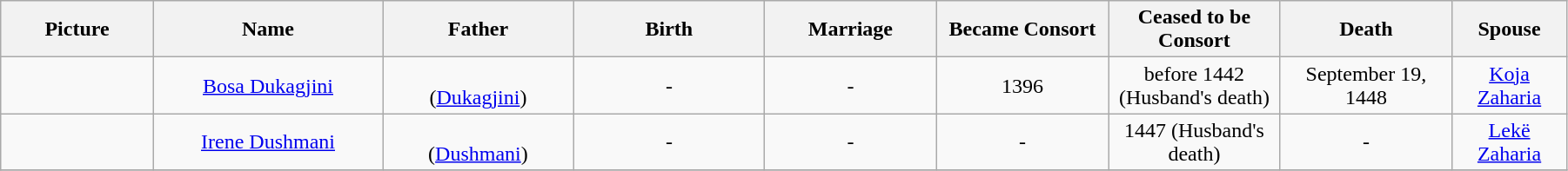<table width=95% class="wikitable">
<tr>
<th width = "8%">Picture</th>
<th width = "12%">Name</th>
<th width = "10%">Father</th>
<th width = "10%">Birth</th>
<th width = "9%">Marriage</th>
<th width = "9%">Became Consort</th>
<th width = "9%">Ceased to be Consort</th>
<th width = "9%">Death</th>
<th width = "6%">Spouse</th>
</tr>
<tr>
<td align="center"></td>
<td align="center"><a href='#'>Bosa Dukagjini</a></td>
<td align=center><br>(<a href='#'>Dukagjini</a>)</td>
<td align="center">-</td>
<td align="center">-</td>
<td align="center">1396</td>
<td align="center">before 1442 (Husband's death)</td>
<td align="center">September 19, 1448</td>
<td align="center"><a href='#'>Koja Zaharia</a></td>
</tr>
<tr>
<td align="center"></td>
<td align="center"><a href='#'>Irene Dushmani</a></td>
<td align=center><br>(<a href='#'>Dushmani</a>)</td>
<td align="center">-</td>
<td align="center">-</td>
<td align="center">-</td>
<td align="center">1447 (Husband's death)</td>
<td align="center">-</td>
<td align="center"><a href='#'>Lekë Zaharia</a></td>
</tr>
<tr>
</tr>
</table>
